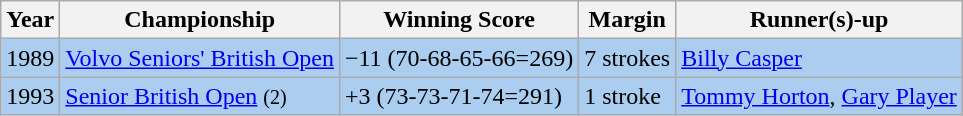<table class="wikitable">
<tr>
<th>Year</th>
<th>Championship</th>
<th>Winning Score</th>
<th>Margin</th>
<th>Runner(s)-up</th>
</tr>
<tr style="background:#ABCDEF;">
<td>1989</td>
<td><a href='#'>Volvo Seniors' British Open</a></td>
<td>−11 (70-68-65-66=269)</td>
<td>7 strokes</td>
<td> <a href='#'>Billy Casper</a></td>
</tr>
<tr style="background:#ABCDEF;">
<td>1993</td>
<td><a href='#'>Senior British Open</a> <small>(2)</small></td>
<td>+3 (73-73-71-74=291)</td>
<td>1 stroke</td>
<td> <a href='#'>Tommy Horton</a>,  <a href='#'>Gary Player</a></td>
</tr>
</table>
